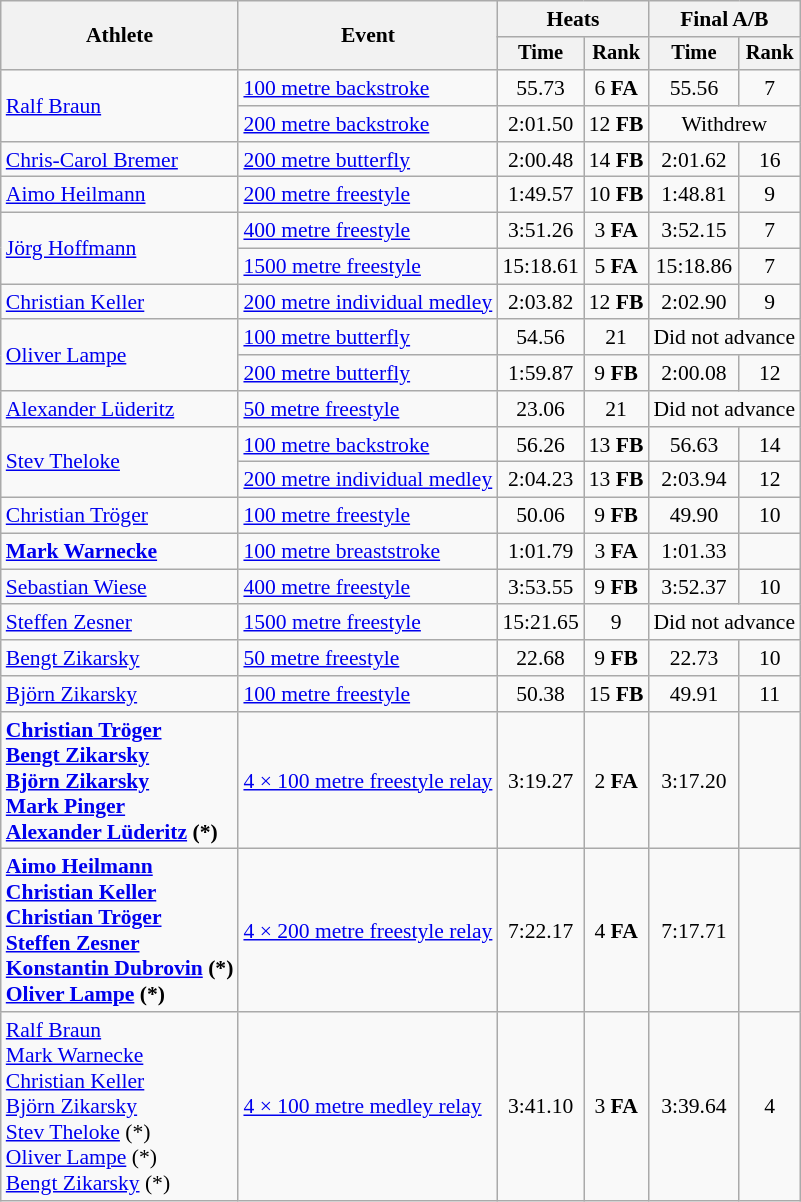<table class="wikitable" style="font-size:90%">
<tr>
<th rowspan="2">Athlete</th>
<th rowspan="2">Event</th>
<th colspan=2>Heats</th>
<th colspan=2>Final A/B</th>
</tr>
<tr style="font-size:95%">
<th>Time</th>
<th>Rank</th>
<th>Time</th>
<th>Rank</th>
</tr>
<tr align=center>
<td align=left rowspan=2><a href='#'>Ralf Braun</a></td>
<td align=left><a href='#'>100 metre backstroke</a></td>
<td>55.73</td>
<td>6 <strong>FA</strong></td>
<td>55.56</td>
<td>7</td>
</tr>
<tr align=center>
<td align=left><a href='#'>200 metre backstroke</a></td>
<td>2:01.50</td>
<td>12 <strong>FB</strong></td>
<td colspan=2>Withdrew</td>
</tr>
<tr align=center>
<td align=left><a href='#'>Chris-Carol Bremer</a></td>
<td align=left><a href='#'>200 metre butterfly</a></td>
<td>2:00.48</td>
<td>14 <strong>FB</strong></td>
<td>2:01.62</td>
<td>16</td>
</tr>
<tr align=center>
<td align=left><a href='#'>Aimo Heilmann</a></td>
<td align=left><a href='#'>200 metre freestyle</a></td>
<td>1:49.57</td>
<td>10 <strong>FB</strong></td>
<td>1:48.81</td>
<td>9</td>
</tr>
<tr align=center>
<td align=left rowspan=2><a href='#'>Jörg Hoffmann</a></td>
<td align=left><a href='#'>400 metre freestyle</a></td>
<td>3:51.26</td>
<td>3 <strong>FA</strong></td>
<td>3:52.15</td>
<td>7</td>
</tr>
<tr align=center>
<td align=left><a href='#'>1500 metre freestyle</a></td>
<td>15:18.61</td>
<td>5 <strong>FA</strong></td>
<td>15:18.86</td>
<td>7</td>
</tr>
<tr align=center>
<td align=left><a href='#'>Christian Keller</a></td>
<td align=left><a href='#'>200 metre individual medley</a></td>
<td>2:03.82</td>
<td>12 <strong>FB</strong></td>
<td>2:02.90</td>
<td>9</td>
</tr>
<tr align=center>
<td align=left rowspan=2><a href='#'>Oliver Lampe</a></td>
<td align=left><a href='#'>100 metre butterfly</a></td>
<td>54.56</td>
<td>21</td>
<td colspan=2>Did not advance</td>
</tr>
<tr align=center>
<td align=left><a href='#'>200 metre butterfly</a></td>
<td>1:59.87</td>
<td>9 <strong>FB</strong></td>
<td>2:00.08</td>
<td>12</td>
</tr>
<tr align=center>
<td align=left><a href='#'>Alexander Lüderitz</a></td>
<td align=left><a href='#'>50 metre freestyle</a></td>
<td>23.06</td>
<td>21</td>
<td colspan=2>Did not advance</td>
</tr>
<tr align=center>
<td align=left rowspan=2><a href='#'>Stev Theloke</a></td>
<td align=left><a href='#'>100 metre backstroke</a></td>
<td>56.26</td>
<td>13 <strong>FB</strong></td>
<td>56.63</td>
<td>14</td>
</tr>
<tr align=center>
<td align=left><a href='#'>200 metre individual medley</a></td>
<td>2:04.23</td>
<td>13 <strong>FB</strong></td>
<td>2:03.94</td>
<td>12</td>
</tr>
<tr align=center>
<td align=left><a href='#'>Christian Tröger</a></td>
<td align=left><a href='#'>100 metre freestyle</a></td>
<td>50.06</td>
<td>9 <strong>FB</strong></td>
<td>49.90</td>
<td>10</td>
</tr>
<tr align=center>
<td align=left><strong><a href='#'>Mark Warnecke</a></strong></td>
<td align=left><a href='#'>100 metre breaststroke</a></td>
<td>1:01.79</td>
<td>3 <strong>FA</strong></td>
<td>1:01.33</td>
<td></td>
</tr>
<tr align=center>
<td align=left><a href='#'>Sebastian Wiese</a></td>
<td align=left><a href='#'>400 metre freestyle</a></td>
<td>3:53.55</td>
<td>9 <strong>FB</strong></td>
<td>3:52.37</td>
<td>10</td>
</tr>
<tr align=center>
<td align=left><a href='#'>Steffen Zesner</a></td>
<td align=left><a href='#'>1500 metre freestyle</a></td>
<td>15:21.65</td>
<td>9</td>
<td colspan=2>Did not advance</td>
</tr>
<tr align=center>
<td align=left><a href='#'>Bengt Zikarsky</a></td>
<td align=left><a href='#'>50 metre freestyle</a></td>
<td>22.68</td>
<td>9 <strong>FB</strong></td>
<td>22.73</td>
<td>10</td>
</tr>
<tr align=center>
<td align=left><a href='#'>Björn Zikarsky</a></td>
<td align=left><a href='#'>100 metre freestyle</a></td>
<td>50.38</td>
<td>15 <strong>FB</strong></td>
<td>49.91</td>
<td>11</td>
</tr>
<tr align=center>
<td align=left><strong><a href='#'>Christian Tröger</a><br><a href='#'>Bengt Zikarsky</a><br><a href='#'>Björn Zikarsky</a><br><a href='#'>Mark Pinger</a><br><a href='#'>Alexander Lüderitz</a> (*)</strong></td>
<td align=left><a href='#'>4 × 100 metre freestyle relay</a></td>
<td>3:19.27</td>
<td>2 <strong>FA</strong></td>
<td>3:17.20</td>
<td></td>
</tr>
<tr align=center>
<td align=left><strong><a href='#'>Aimo Heilmann</a><br><a href='#'>Christian Keller</a><br><a href='#'>Christian Tröger</a><br><a href='#'>Steffen Zesner</a><br><a href='#'>Konstantin Dubrovin</a> (*)<br><a href='#'>Oliver Lampe</a> (*)</strong></td>
<td align=left><a href='#'>4 × 200 metre freestyle relay</a></td>
<td>7:22.17</td>
<td>4 <strong>FA</strong></td>
<td>7:17.71</td>
<td></td>
</tr>
<tr align=center>
<td align=left><a href='#'>Ralf Braun</a><br><a href='#'>Mark Warnecke</a><br><a href='#'>Christian Keller</a><br><a href='#'>Björn Zikarsky</a><br><a href='#'>Stev Theloke</a> (*)<br><a href='#'>Oliver Lampe</a> (*)<br><a href='#'>Bengt Zikarsky</a> (*)</td>
<td align=left><a href='#'>4 × 100 metre medley relay</a></td>
<td>3:41.10</td>
<td>3 <strong>FA</strong></td>
<td>3:39.64</td>
<td>4</td>
</tr>
</table>
